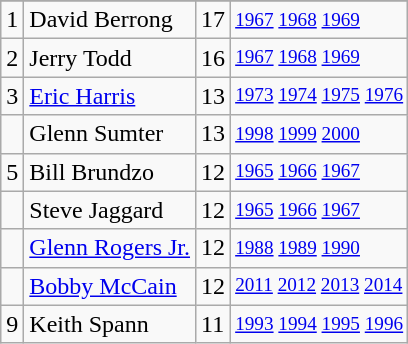<table class="wikitable">
<tr>
</tr>
<tr>
<td>1</td>
<td>David Berrong</td>
<td>17</td>
<td style="font-size:80%;"><a href='#'>1967</a> <a href='#'>1968</a> <a href='#'>1969</a></td>
</tr>
<tr>
<td>2</td>
<td>Jerry Todd</td>
<td>16</td>
<td style="font-size:80%;"><a href='#'>1967</a> <a href='#'>1968</a> <a href='#'>1969</a></td>
</tr>
<tr>
<td>3</td>
<td><a href='#'>Eric Harris</a></td>
<td>13</td>
<td style="font-size:80%;"><a href='#'>1973</a> <a href='#'>1974</a> <a href='#'>1975</a> <a href='#'>1976</a></td>
</tr>
<tr>
<td></td>
<td>Glenn Sumter</td>
<td>13</td>
<td style="font-size:80%;"><a href='#'>1998</a> <a href='#'>1999</a> <a href='#'>2000</a></td>
</tr>
<tr>
<td>5</td>
<td>Bill Brundzo</td>
<td>12</td>
<td style="font-size:80%;"><a href='#'>1965</a> <a href='#'>1966</a> <a href='#'>1967</a></td>
</tr>
<tr>
<td></td>
<td>Steve Jaggard</td>
<td>12</td>
<td style="font-size:80%;"><a href='#'>1965</a> <a href='#'>1966</a> <a href='#'>1967</a></td>
</tr>
<tr>
<td></td>
<td><a href='#'>Glenn Rogers Jr.</a></td>
<td>12</td>
<td style="font-size:80%;"><a href='#'>1988</a> <a href='#'>1989</a> <a href='#'>1990</a></td>
</tr>
<tr>
<td></td>
<td><a href='#'>Bobby McCain</a></td>
<td>12</td>
<td style="font-size:80%;"><a href='#'>2011</a> <a href='#'>2012</a> <a href='#'>2013</a> <a href='#'>2014</a></td>
</tr>
<tr>
<td>9</td>
<td>Keith Spann</td>
<td>11</td>
<td style="font-size:80%;"><a href='#'>1993</a> <a href='#'>1994</a> <a href='#'>1995</a> <a href='#'>1996</a></td>
</tr>
</table>
